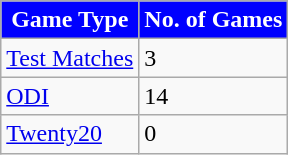<table class="wikitable">
<tr>
<th style="background-color:blue;color:WHITE;">Game Type</th>
<th style="background-color:blue;color:WHITE;">No. of Games</th>
</tr>
<tr>
<td><a href='#'>Test Matches</a></td>
<td>3</td>
</tr>
<tr>
<td><a href='#'>ODI</a></td>
<td>14</td>
</tr>
<tr>
<td><a href='#'>Twenty20</a></td>
<td>0</td>
</tr>
</table>
